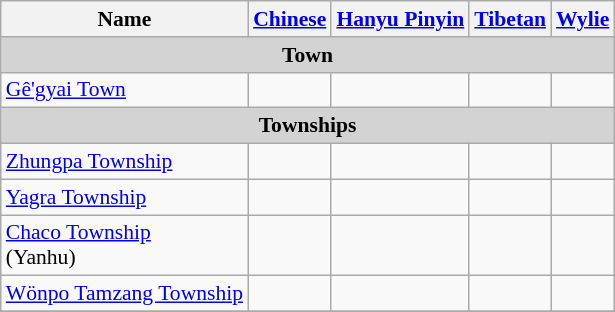<table class="wikitable"  style="font-size:90%;" align=center>
<tr>
<th>Name</th>
<th><a href='#'>Chinese</a></th>
<th><a href='#'>Hanyu Pinyin</a></th>
<th><a href='#'>Tibetan</a></th>
<th><a href='#'>Wylie</a></th>
</tr>
<tr --------->
<td colspan="5"  style="text-align:center; background:#d3d3d3;"><strong>Town</strong></td>
</tr>
<tr --------->
<td><a href='#'>Gê'gyai Town</a></td>
<td></td>
<td></td>
<td></td>
<td></td>
</tr>
<tr --------->
<td colspan="5"  style="text-align:center; background:#d3d3d3;"><strong>Townships</strong></td>
</tr>
<tr --------->
<td><a href='#'>Zhungpa Township</a></td>
<td></td>
<td></td>
<td></td>
<td></td>
</tr>
<tr>
<td><a href='#'>Yagra Township</a></td>
<td></td>
<td></td>
<td></td>
<td></td>
</tr>
<tr>
<td><a href='#'>Chaco Township</a><br>(Yanhu)</td>
<td></td>
<td></td>
<td></td>
<td></td>
</tr>
<tr>
<td><a href='#'>Wönpo Tamzang Township</a></td>
<td></td>
<td></td>
<td></td>
<td></td>
</tr>
<tr>
</tr>
</table>
